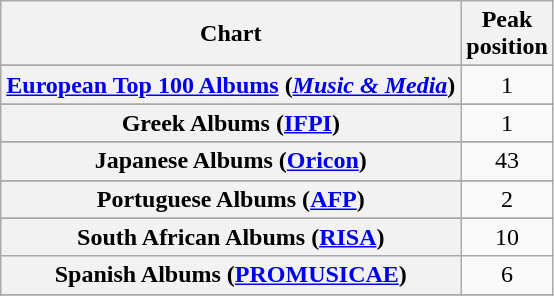<table class="wikitable sortable plainrowheaders" style="text-align:center">
<tr>
<th scope="col">Chart</th>
<th scope="col">Peak<br>position</th>
</tr>
<tr>
</tr>
<tr>
</tr>
<tr>
</tr>
<tr>
</tr>
<tr>
</tr>
<tr>
</tr>
<tr>
</tr>
<tr>
<th scope="row"><a href='#'>European Top 100 Albums</a> (<em><a href='#'>Music & Media</a></em>)</th>
<td>1</td>
</tr>
<tr>
</tr>
<tr>
</tr>
<tr>
</tr>
<tr>
<th scope="row">Greek Albums (<a href='#'>IFPI</a>)</th>
<td>1</td>
</tr>
<tr>
</tr>
<tr>
</tr>
<tr>
<th scope="row">Japanese Albums (<a href='#'>Oricon</a>)</th>
<td>43</td>
</tr>
<tr>
</tr>
<tr>
</tr>
<tr>
</tr>
<tr>
<th scope="row">Portuguese Albums (<a href='#'>AFP</a>)</th>
<td>2</td>
</tr>
<tr>
</tr>
<tr>
<th scope="row">South African Albums (<a href='#'>RISA</a>)</th>
<td>10</td>
</tr>
<tr>
<th scope="row">Spanish Albums (<a href='#'>PROMUSICAE</a>)</th>
<td>6</td>
</tr>
<tr>
</tr>
<tr>
</tr>
<tr>
</tr>
<tr>
</tr>
</table>
